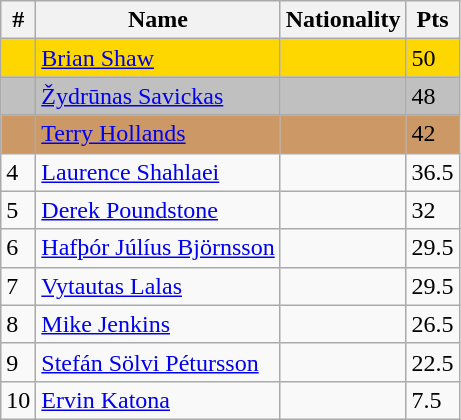<table class="wikitable">
<tr>
<th>#</th>
<th>Name</th>
<th>Nationality</th>
<th>Pts</th>
</tr>
<tr style="background:gold;">
<td></td>
<td><a href='#'>Brian Shaw</a></td>
<td></td>
<td>50</td>
</tr>
<tr style="background:silver;">
<td></td>
<td><a href='#'>Žydrūnas Savickas</a></td>
<td></td>
<td>48</td>
</tr>
<tr style="background:#c96;">
<td></td>
<td><a href='#'>Terry Hollands</a></td>
<td></td>
<td>42</td>
</tr>
<tr>
<td>4</td>
<td><a href='#'>Laurence Shahlaei</a></td>
<td></td>
<td>36.5</td>
</tr>
<tr>
<td>5</td>
<td><a href='#'>Derek Poundstone</a></td>
<td></td>
<td>32</td>
</tr>
<tr>
<td>6</td>
<td><a href='#'>Hafþór Júlíus Björnsson</a></td>
<td></td>
<td>29.5</td>
</tr>
<tr>
<td>7</td>
<td><a href='#'>Vytautas Lalas</a></td>
<td></td>
<td>29.5</td>
</tr>
<tr>
<td>8</td>
<td><a href='#'>Mike Jenkins</a></td>
<td></td>
<td>26.5</td>
</tr>
<tr>
<td>9</td>
<td><a href='#'>Stefán Sölvi Pétursson</a></td>
<td></td>
<td>22.5</td>
</tr>
<tr>
<td>10</td>
<td><a href='#'>Ervin Katona</a></td>
<td></td>
<td>7.5</td>
</tr>
</table>
